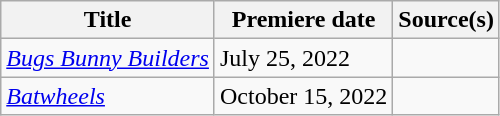<table class="wikitable sortable">
<tr>
<th>Title</th>
<th>Premiere date</th>
<th>Source(s)</th>
</tr>
<tr>
<td><em><a href='#'>Bugs Bunny Builders</a></em></td>
<td>July 25, 2022</td>
<td></td>
</tr>
<tr>
<td><em><a href='#'>Batwheels</a></em></td>
<td>October 15, 2022</td>
<td></td>
</tr>
</table>
